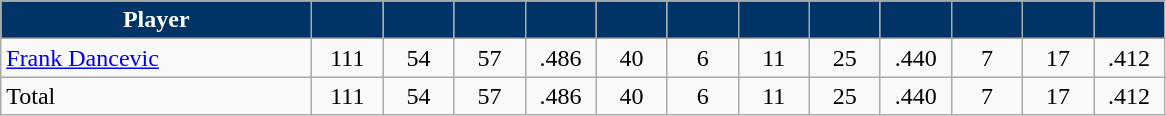<table class="wikitable" style="text-align:center">
<tr>
<th style="background:#003366; color:white" width="200px">Player</th>
<th style="background:#003366; color:white" width="40px"></th>
<th style="background:#003366; color:white" width="40px"></th>
<th style="background:#003366; color:white" width="40px"></th>
<th style="background:#003366; color:white" width="40px"></th>
<th style="background:#003366; color:white" width="40px"></th>
<th style="background:#003366; color:white" width="40px"></th>
<th style="background:#003366; color:white" width="40px"></th>
<th style="background:#003366; color:white" width="40px"></th>
<th style="background:#003366; color:white" width="40px"></th>
<th style="background:#003366; color:white" width="40px"></th>
<th style="background:#003366; color:white" width="40px"></th>
<th style="background:#003366; color:white" width="40px"></th>
</tr>
<tr>
<td style="text-align:left"><a href='#'>Frank Dancevic</a></td>
<td>111</td>
<td>54</td>
<td>57</td>
<td>.486</td>
<td>40</td>
<td>6</td>
<td>11</td>
<td>25</td>
<td>.440</td>
<td>7</td>
<td>17</td>
<td>.412</td>
</tr>
<tr>
<td style="text-align:left">Total</td>
<td>111</td>
<td>54</td>
<td>57</td>
<td>.486</td>
<td>40</td>
<td>6</td>
<td>11</td>
<td>25</td>
<td>.440</td>
<td>7</td>
<td>17</td>
<td>.412</td>
</tr>
</table>
